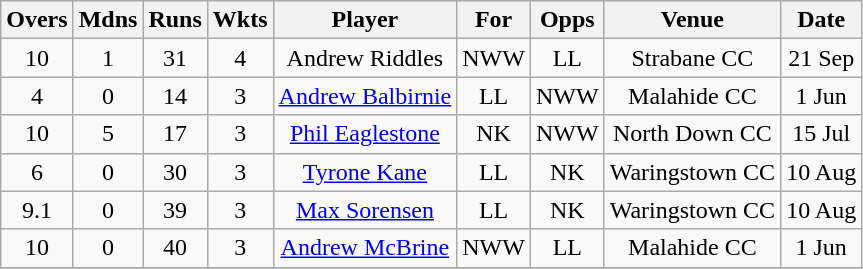<table class="wikitable" style="text-align:center;">
<tr>
<th>Overs</th>
<th>Mdns</th>
<th>Runs</th>
<th>Wkts</th>
<th>Player</th>
<th>For</th>
<th>Opps</th>
<th>Venue</th>
<th>Date</th>
</tr>
<tr>
<td>10</td>
<td>1</td>
<td>31</td>
<td>4</td>
<td>Andrew Riddles</td>
<td>NWW</td>
<td>LL</td>
<td>Strabane CC</td>
<td>21 Sep</td>
</tr>
<tr>
<td>4</td>
<td>0</td>
<td>14</td>
<td>3</td>
<td><a href='#'>Andrew Balbirnie</a></td>
<td>LL</td>
<td>NWW</td>
<td>Malahide CC</td>
<td>1 Jun</td>
</tr>
<tr>
<td>10</td>
<td>5</td>
<td>17</td>
<td>3</td>
<td><a href='#'>Phil Eaglestone</a></td>
<td>NK</td>
<td>NWW</td>
<td>North Down CC</td>
<td>15 Jul</td>
</tr>
<tr>
<td>6</td>
<td>0</td>
<td>30</td>
<td>3</td>
<td><a href='#'>Tyrone Kane</a></td>
<td>LL</td>
<td>NK</td>
<td>Waringstown CC</td>
<td>10 Aug</td>
</tr>
<tr>
<td>9.1</td>
<td>0</td>
<td>39</td>
<td>3</td>
<td><a href='#'>Max Sorensen</a></td>
<td>LL</td>
<td>NK</td>
<td>Waringstown CC</td>
<td>10 Aug</td>
</tr>
<tr>
<td>10</td>
<td>0</td>
<td>40</td>
<td>3</td>
<td><a href='#'>Andrew McBrine</a></td>
<td>NWW</td>
<td>LL</td>
<td>Malahide CC</td>
<td>1 Jun</td>
</tr>
<tr>
</tr>
</table>
